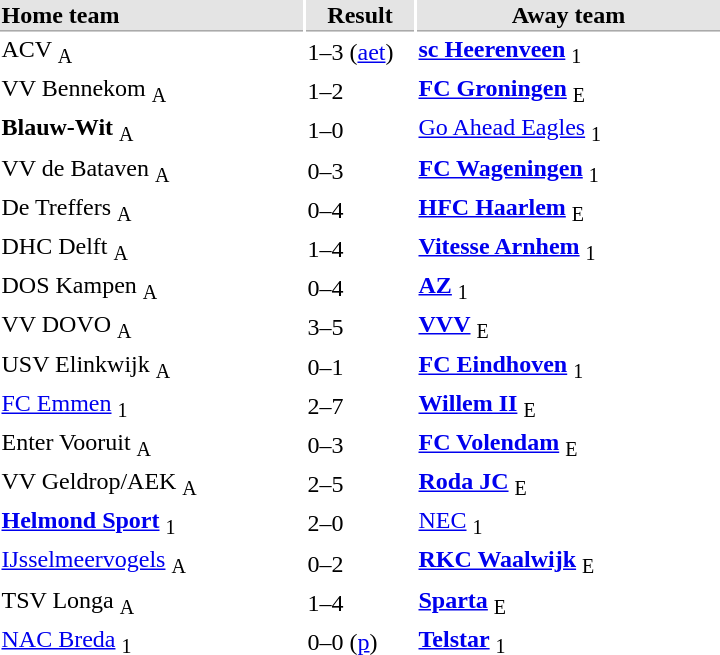<table>
<tr bgcolor="#E4E4E4">
<th style="border-bottom:1px solid #AAAAAA" width="200" align="left">Home team</th>
<th style="border-bottom:1px solid #AAAAAA" width="70" align="center">Result</th>
<th style="border-bottom:1px solid #AAAAAA" width="200">Away team</th>
</tr>
<tr>
<td>ACV <sub>A</sub></td>
<td>1–3 (<a href='#'>aet</a>)</td>
<td><strong><a href='#'>sc Heerenveen</a></strong> <sub>1</sub></td>
</tr>
<tr>
<td>VV Bennekom <sub>A</sub></td>
<td>1–2</td>
<td><strong><a href='#'>FC Groningen</a></strong> <sub>E</sub></td>
</tr>
<tr>
<td><strong>Blauw-Wit</strong> <sub>A</sub></td>
<td>1–0</td>
<td><a href='#'>Go Ahead Eagles</a> <sub>1</sub></td>
</tr>
<tr>
<td>VV de Bataven <sub>A</sub></td>
<td>0–3</td>
<td><strong><a href='#'>FC Wageningen</a></strong> <sub>1</sub></td>
</tr>
<tr>
<td>De Treffers <sub>A</sub></td>
<td>0–4</td>
<td><strong><a href='#'>HFC Haarlem</a></strong> <sub>E</sub></td>
</tr>
<tr>
<td>DHC Delft <sub>A</sub></td>
<td>1–4</td>
<td><strong><a href='#'>Vitesse Arnhem</a></strong> <sub>1</sub></td>
</tr>
<tr>
<td>DOS Kampen <sub>A</sub></td>
<td>0–4</td>
<td><strong><a href='#'>AZ</a></strong> <sub>1</sub></td>
</tr>
<tr>
<td>VV DOVO <sub>A</sub></td>
<td>3–5</td>
<td><strong><a href='#'>VVV</a></strong> <sub>E</sub></td>
</tr>
<tr>
<td>USV Elinkwijk <sub>A</sub></td>
<td>0–1</td>
<td><strong><a href='#'>FC Eindhoven</a></strong> <sub>1</sub></td>
</tr>
<tr>
<td><a href='#'>FC Emmen</a> <sub>1</sub></td>
<td>2–7</td>
<td><strong><a href='#'>Willem II</a></strong> <sub>E</sub></td>
</tr>
<tr>
<td>Enter Vooruit <sub>A</sub></td>
<td>0–3</td>
<td><strong><a href='#'>FC Volendam</a></strong> <sub>E</sub></td>
</tr>
<tr>
<td>VV Geldrop/AEK <sub>A</sub></td>
<td>2–5</td>
<td><strong><a href='#'>Roda JC</a></strong> <sub>E</sub></td>
</tr>
<tr>
<td><strong><a href='#'>Helmond Sport</a></strong> <sub>1</sub></td>
<td>2–0</td>
<td><a href='#'>NEC</a> <sub>1</sub></td>
</tr>
<tr>
<td><a href='#'>IJsselmeervogels</a> <sub>A</sub></td>
<td>0–2</td>
<td><strong><a href='#'>RKC Waalwijk</a></strong> <sub>E</sub></td>
</tr>
<tr>
<td>TSV Longa <sub>A</sub></td>
<td>1–4</td>
<td><strong><a href='#'>Sparta</a></strong> <sub>E</sub></td>
</tr>
<tr>
<td><a href='#'>NAC Breda</a> <sub>1</sub></td>
<td>0–0 (<a href='#'>p</a>)</td>
<td><strong><a href='#'>Telstar</a></strong> <sub>1</sub></td>
</tr>
</table>
